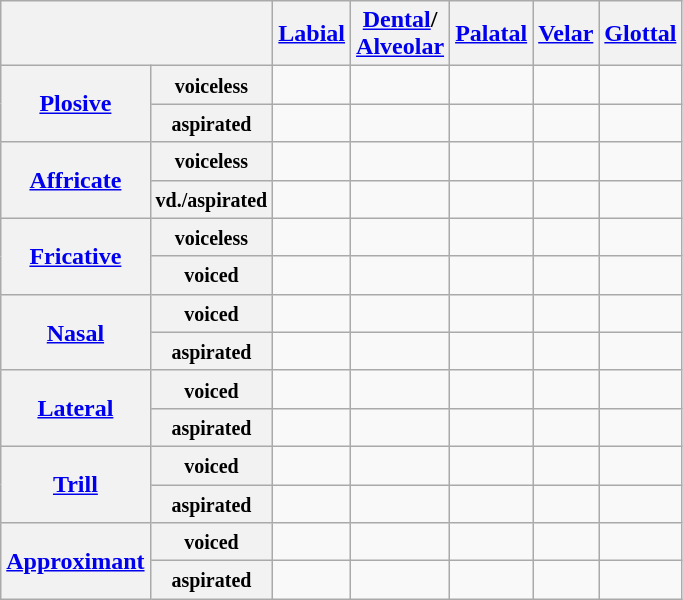<table class="wikitable" style="text-align:center">
<tr>
<th colspan="2"></th>
<th><a href='#'>Labial</a></th>
<th><a href='#'>Dental</a>/<br><a href='#'>Alveolar</a></th>
<th><a href='#'>Palatal</a></th>
<th><a href='#'>Velar</a></th>
<th><a href='#'>Glottal</a></th>
</tr>
<tr>
<th rowspan="2"><a href='#'>Plosive</a></th>
<th><small>voiceless</small></th>
<td></td>
<td></td>
<td></td>
<td></td>
<td></td>
</tr>
<tr>
<th><small>aspirated</small></th>
<td></td>
<td></td>
<td></td>
<td></td>
<td></td>
</tr>
<tr>
<th rowspan="2"><a href='#'>Affricate</a></th>
<th><small>voiceless</small></th>
<td></td>
<td></td>
<td></td>
<td></td>
<td></td>
</tr>
<tr>
<th><small>vd./aspirated</small></th>
<td></td>
<td></td>
<td></td>
<td></td>
<td></td>
</tr>
<tr>
<th rowspan="2"><a href='#'>Fricative</a></th>
<th><small>voiceless</small></th>
<td></td>
<td></td>
<td></td>
<td></td>
<td></td>
</tr>
<tr>
<th><small>voiced</small></th>
<td></td>
<td></td>
<td></td>
<td></td>
<td></td>
</tr>
<tr>
<th rowspan="2"><a href='#'>Nasal</a></th>
<th><small>voiced</small></th>
<td></td>
<td></td>
<td></td>
<td></td>
<td></td>
</tr>
<tr>
<th><small>aspirated</small></th>
<td></td>
<td></td>
<td></td>
<td></td>
<td></td>
</tr>
<tr>
<th rowspan="2"><a href='#'>Lateral</a></th>
<th><small>voiced</small></th>
<td></td>
<td></td>
<td></td>
<td></td>
<td></td>
</tr>
<tr>
<th><small>aspirated</small></th>
<td></td>
<td></td>
<td></td>
<td></td>
<td></td>
</tr>
<tr>
<th rowspan="2"><a href='#'>Trill</a></th>
<th><small>voiced</small></th>
<td></td>
<td></td>
<td></td>
<td></td>
<td></td>
</tr>
<tr>
<th><small>aspirated</small></th>
<td></td>
<td></td>
<td></td>
<td></td>
<td></td>
</tr>
<tr>
<th rowspan="2"><a href='#'>Approximant</a></th>
<th><small>voiced</small></th>
<td></td>
<td></td>
<td></td>
<td></td>
<td></td>
</tr>
<tr>
<th><small>aspirated</small></th>
<td></td>
<td></td>
<td></td>
<td></td>
<td></td>
</tr>
</table>
